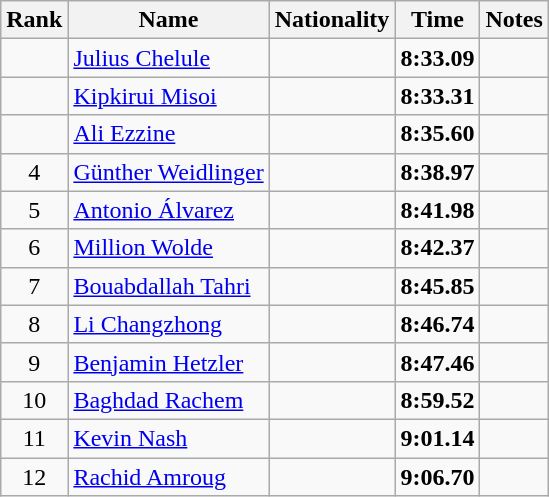<table class="wikitable sortable" style="text-align:center">
<tr>
<th>Rank</th>
<th>Name</th>
<th>Nationality</th>
<th>Time</th>
<th>Notes</th>
</tr>
<tr>
<td></td>
<td align=left><a href='#'>Julius Chelule</a></td>
<td align=left></td>
<td><strong>8:33.09</strong></td>
<td></td>
</tr>
<tr>
<td></td>
<td align=left><a href='#'>Kipkirui Misoi</a></td>
<td align=left></td>
<td><strong>8:33.31</strong></td>
<td></td>
</tr>
<tr>
<td></td>
<td align=left><a href='#'>Ali Ezzine</a></td>
<td align=left></td>
<td><strong>8:35.60</strong></td>
<td></td>
</tr>
<tr>
<td>4</td>
<td align=left><a href='#'>Günther Weidlinger</a></td>
<td align=left></td>
<td><strong>8:38.97</strong></td>
<td></td>
</tr>
<tr>
<td>5</td>
<td align=left><a href='#'>Antonio Álvarez</a></td>
<td align=left></td>
<td><strong>8:41.98</strong></td>
<td></td>
</tr>
<tr>
<td>6</td>
<td align=left><a href='#'>Million Wolde</a></td>
<td align=left></td>
<td><strong>8:42.37</strong></td>
<td></td>
</tr>
<tr>
<td>7</td>
<td align=left><a href='#'>Bouabdallah Tahri</a></td>
<td align=left></td>
<td><strong>8:45.85</strong></td>
<td></td>
</tr>
<tr>
<td>8</td>
<td align=left><a href='#'>Li Changzhong</a></td>
<td align=left></td>
<td><strong>8:46.74</strong></td>
<td></td>
</tr>
<tr>
<td>9</td>
<td align=left><a href='#'>Benjamin Hetzler</a></td>
<td align=left></td>
<td><strong>8:47.46</strong></td>
<td></td>
</tr>
<tr>
<td>10</td>
<td align=left><a href='#'>Baghdad Rachem</a></td>
<td align=left></td>
<td><strong>8:59.52</strong></td>
<td></td>
</tr>
<tr>
<td>11</td>
<td align=left><a href='#'>Kevin Nash</a></td>
<td align=left></td>
<td><strong>9:01.14</strong></td>
<td></td>
</tr>
<tr>
<td>12</td>
<td align=left><a href='#'>Rachid Amroug</a></td>
<td align=left></td>
<td><strong>9:06.70</strong></td>
<td></td>
</tr>
</table>
